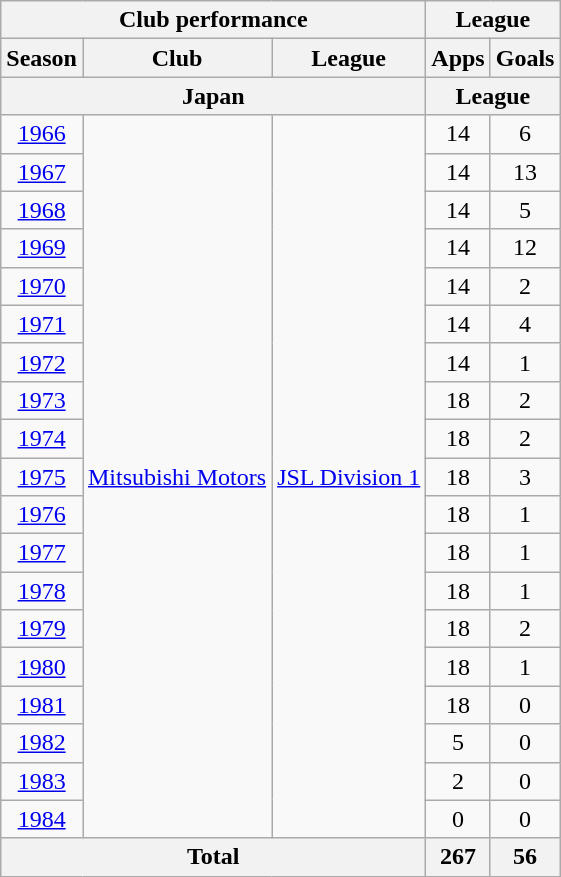<table class="wikitable" style="text-align:center;">
<tr>
<th colspan=3>Club performance</th>
<th colspan=2>League</th>
</tr>
<tr>
<th>Season</th>
<th>Club</th>
<th>League</th>
<th>Apps</th>
<th>Goals</th>
</tr>
<tr>
<th colspan=3>Japan</th>
<th colspan=2>League</th>
</tr>
<tr>
<td><a href='#'>1966</a></td>
<td rowspan=19><a href='#'>Mitsubishi Motors</a></td>
<td rowspan=19><a href='#'>JSL Division 1</a></td>
<td>14</td>
<td>6</td>
</tr>
<tr>
<td><a href='#'>1967</a></td>
<td>14</td>
<td>13</td>
</tr>
<tr>
<td><a href='#'>1968</a></td>
<td>14</td>
<td>5</td>
</tr>
<tr>
<td><a href='#'>1969</a></td>
<td>14</td>
<td>12</td>
</tr>
<tr>
<td><a href='#'>1970</a></td>
<td>14</td>
<td>2</td>
</tr>
<tr>
<td><a href='#'>1971</a></td>
<td>14</td>
<td>4</td>
</tr>
<tr>
<td><a href='#'>1972</a></td>
<td>14</td>
<td>1</td>
</tr>
<tr>
<td><a href='#'>1973</a></td>
<td>18</td>
<td>2</td>
</tr>
<tr>
<td><a href='#'>1974</a></td>
<td>18</td>
<td>2</td>
</tr>
<tr>
<td><a href='#'>1975</a></td>
<td>18</td>
<td>3</td>
</tr>
<tr>
<td><a href='#'>1976</a></td>
<td>18</td>
<td>1</td>
</tr>
<tr>
<td><a href='#'>1977</a></td>
<td>18</td>
<td>1</td>
</tr>
<tr>
<td><a href='#'>1978</a></td>
<td>18</td>
<td>1</td>
</tr>
<tr>
<td><a href='#'>1979</a></td>
<td>18</td>
<td>2</td>
</tr>
<tr>
<td><a href='#'>1980</a></td>
<td>18</td>
<td>1</td>
</tr>
<tr>
<td><a href='#'>1981</a></td>
<td>18</td>
<td>0</td>
</tr>
<tr>
<td><a href='#'>1982</a></td>
<td>5</td>
<td>0</td>
</tr>
<tr>
<td><a href='#'>1983</a></td>
<td>2</td>
<td>0</td>
</tr>
<tr>
<td><a href='#'>1984</a></td>
<td>0</td>
<td>0</td>
</tr>
<tr>
<th colspan=3>Total</th>
<th>267</th>
<th>56</th>
</tr>
</table>
